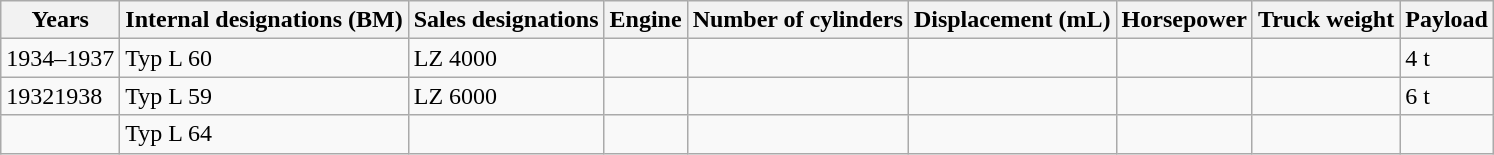<table class="wikitable sortable" style="text-align: left;">
<tr>
<th>Years</th>
<th>Internal designations (BM)</th>
<th>Sales designations</th>
<th>Engine</th>
<th>Number of cylinders</th>
<th>Displacement (mL)</th>
<th>Horsepower</th>
<th>Truck weight</th>
<th>Payload</th>
</tr>
<tr>
<td>1934–1937</td>
<td>Typ L 60</td>
<td>LZ 4000</td>
<td></td>
<td></td>
<td></td>
<td></td>
<td></td>
<td>4 t</td>
</tr>
<tr>
<td>19321938</td>
<td>Typ L 59</td>
<td>LZ 6000</td>
<td></td>
<td></td>
<td></td>
<td></td>
<td></td>
<td>6 t</td>
</tr>
<tr>
<td></td>
<td>Typ L 64</td>
<td></td>
<td></td>
<td></td>
<td></td>
<td></td>
<td></td>
<td></td>
</tr>
</table>
